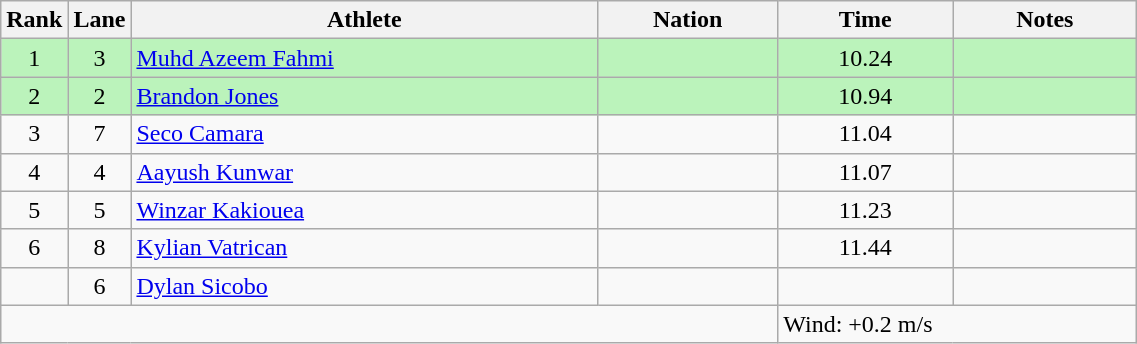<table class="wikitable sortable" style="text-align:center;width: 60%;">
<tr>
<th scope="col" style="width: 10px;">Rank</th>
<th scope="col" style="width: 10px;">Lane</th>
<th scope="col">Athlete</th>
<th scope="col">Nation</th>
<th scope="col">Time</th>
<th scope="col">Notes</th>
</tr>
<tr bgcolor=bbf3bb>
<td>1</td>
<td>3</td>
<td align=left><a href='#'>Muhd Azeem Fahmi</a></td>
<td align=left></td>
<td>10.24</td>
<td></td>
</tr>
<tr bgcolor=bbf3bb>
<td>2</td>
<td>2</td>
<td align=left><a href='#'>Brandon Jones</a></td>
<td align=left></td>
<td>10.94</td>
<td></td>
</tr>
<tr>
<td>3</td>
<td>7</td>
<td align=left><a href='#'>Seco Camara</a></td>
<td align=left></td>
<td>11.04</td>
<td></td>
</tr>
<tr>
<td>4</td>
<td>4</td>
<td align=left><a href='#'>Aayush Kunwar</a></td>
<td align=left></td>
<td>11.07</td>
<td></td>
</tr>
<tr>
<td>5</td>
<td>5</td>
<td align=left><a href='#'>Winzar Kakiouea</a></td>
<td align=left></td>
<td>11.23</td>
<td></td>
</tr>
<tr>
<td>6</td>
<td>8</td>
<td align=left><a href='#'>Kylian Vatrican</a></td>
<td align=left></td>
<td>11.44</td>
<td></td>
</tr>
<tr>
<td></td>
<td>6</td>
<td align=left><a href='#'>Dylan Sicobo</a></td>
<td align=left></td>
<td></td>
<td></td>
</tr>
<tr class="sortbottom">
<td colspan="4"></td>
<td colspan="2" style="text-align:left;">Wind: +0.2 m/s</td>
</tr>
</table>
